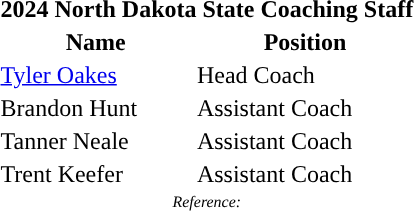<table class="toccolours" style-"text-align: left; font-size:90;">
<tr>
<th colspan="9">2024 North Dakota State Coaching Staff</th>
</tr>
<tr>
<th>Name</th>
<th>Position</th>
</tr>
<tr>
<td><a href='#'>Tyler Oakes</a></td>
<td>Head Coach</td>
</tr>
<tr>
<td>Brandon Hunt</td>
<td>Assistant Coach</td>
</tr>
<tr>
<td>Tanner Neale</td>
<td>Assistant Coach</td>
</tr>
<tr>
<td>Trent Keefer</td>
<td>Assistant Coach</td>
</tr>
<tr>
<td colspan=4 style="font-size:8pt; text-align:center;"><em>Reference:</em></td>
</tr>
</table>
